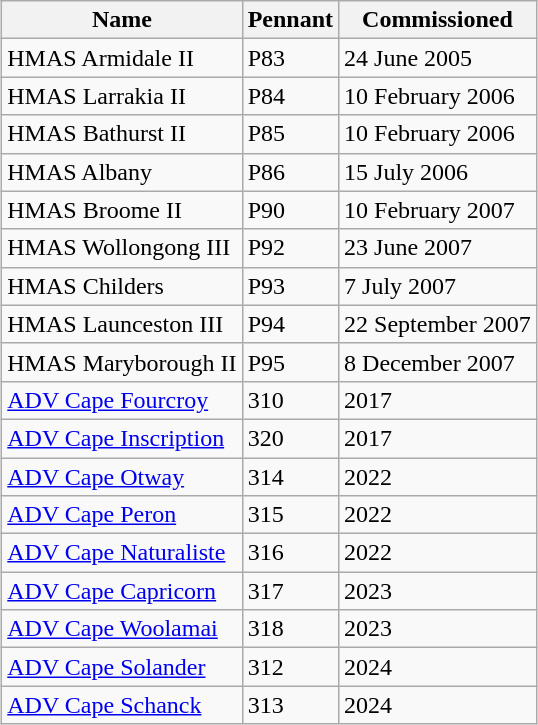<table class="wikitable" style="margin: 1em auto;">
<tr>
<th>Name</th>
<th>Pennant</th>
<th>Commissioned</th>
</tr>
<tr>
<td>HMAS Armidale II</td>
<td>P83</td>
<td>24 June 2005</td>
</tr>
<tr>
<td>HMAS Larrakia II</td>
<td>P84</td>
<td>10 February 2006</td>
</tr>
<tr>
<td>HMAS Bathurst II</td>
<td>P85</td>
<td>10 February 2006</td>
</tr>
<tr>
<td>HMAS Albany</td>
<td>P86</td>
<td>15 July 2006</td>
</tr>
<tr>
<td>HMAS Broome II</td>
<td>P90</td>
<td>10 February 2007</td>
</tr>
<tr>
<td>HMAS Wollongong III</td>
<td>P92</td>
<td>23 June 2007</td>
</tr>
<tr>
<td>HMAS Childers</td>
<td>P93</td>
<td>7 July 2007</td>
</tr>
<tr>
<td>HMAS Launceston III</td>
<td>P94</td>
<td>22 September 2007</td>
</tr>
<tr>
<td>HMAS Maryborough II</td>
<td>P95</td>
<td>8 December 2007</td>
</tr>
<tr>
<td><a href='#'>ADV Cape Fourcroy</a></td>
<td>310</td>
<td>2017</td>
</tr>
<tr>
<td><a href='#'>ADV Cape Inscription</a></td>
<td>320</td>
<td>2017</td>
</tr>
<tr>
<td><a href='#'>ADV Cape Otway</a></td>
<td>314</td>
<td>2022</td>
</tr>
<tr>
<td><a href='#'>ADV Cape Peron</a></td>
<td>315</td>
<td>2022</td>
</tr>
<tr>
<td><a href='#'>ADV Cape Naturaliste</a></td>
<td>316</td>
<td>2022</td>
</tr>
<tr>
<td><a href='#'>ADV Cape Capricorn</a></td>
<td>317</td>
<td>2023</td>
</tr>
<tr>
<td><a href='#'>ADV Cape Woolamai</a></td>
<td>318</td>
<td>2023</td>
</tr>
<tr>
<td><a href='#'>ADV Cape Solander</a></td>
<td>312</td>
<td>2024</td>
</tr>
<tr>
<td><a href='#'>ADV Cape Schanck</a></td>
<td>313</td>
<td>2024</td>
</tr>
</table>
